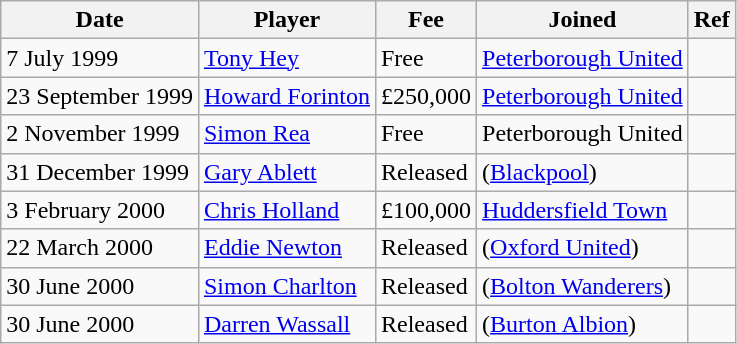<table class="wikitable" style="text-align: left">
<tr>
<th>Date</th>
<th>Player</th>
<th>Fee</th>
<th>Joined</th>
<th>Ref</th>
</tr>
<tr>
<td>7 July 1999</td>
<td><a href='#'>Tony Hey</a></td>
<td>Free</td>
<td><a href='#'>Peterborough United</a></td>
<td></td>
</tr>
<tr>
<td>23 September 1999</td>
<td><a href='#'>Howard Forinton</a></td>
<td>£250,000</td>
<td><a href='#'>Peterborough United</a></td>
<td></td>
</tr>
<tr>
<td>2 November 1999</td>
<td><a href='#'>Simon Rea</a></td>
<td>Free</td>
<td>Peterborough United</td>
<td></td>
</tr>
<tr>
<td>31 December 1999</td>
<td><a href='#'>Gary Ablett</a></td>
<td>Released</td>
<td>(<a href='#'>Blackpool</a>)</td>
<td style="text-align: center"></td>
</tr>
<tr>
<td>3 February 2000</td>
<td><a href='#'>Chris Holland</a></td>
<td>£100,000</td>
<td><a href='#'>Huddersfield Town</a></td>
<td style="text-align: center"></td>
</tr>
<tr>
<td>22 March 2000</td>
<td><a href='#'>Eddie Newton</a></td>
<td>Released</td>
<td>(<a href='#'>Oxford United</a>)</td>
<td style="text-align: center"></td>
</tr>
<tr>
<td>30 June 2000</td>
<td><a href='#'>Simon Charlton</a></td>
<td>Released</td>
<td>(<a href='#'>Bolton Wanderers</a>)</td>
<td style="text-align: center"></td>
</tr>
<tr>
<td>30 June 2000</td>
<td><a href='#'>Darren Wassall</a></td>
<td>Released</td>
<td>(<a href='#'>Burton Albion</a>)</td>
<td style="text-align: center"></td>
</tr>
</table>
